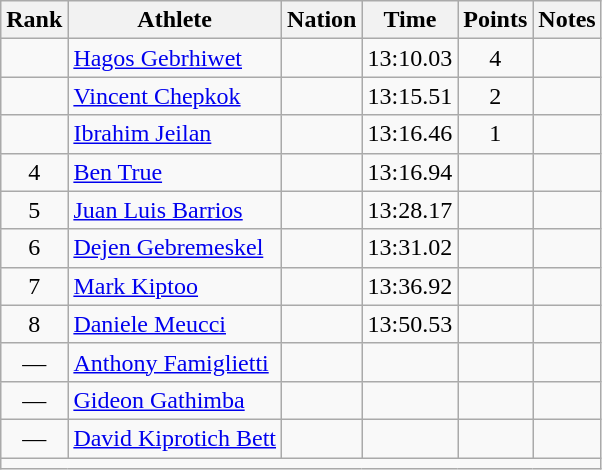<table class="wikitable mw-datatable sortable" style="text-align:center;">
<tr>
<th>Rank</th>
<th>Athlete</th>
<th>Nation</th>
<th>Time</th>
<th>Points</th>
<th>Notes</th>
</tr>
<tr>
<td></td>
<td align=left><a href='#'>Hagos Gebrhiwet</a></td>
<td align=left></td>
<td>13:10.03</td>
<td>4</td>
<td></td>
</tr>
<tr>
<td></td>
<td align=left><a href='#'>Vincent Chepkok</a></td>
<td align=left></td>
<td>13:15.51</td>
<td>2</td>
<td></td>
</tr>
<tr>
<td></td>
<td align=left><a href='#'>Ibrahim Jeilan</a></td>
<td align=left></td>
<td>13:16.46</td>
<td>1</td>
<td></td>
</tr>
<tr>
<td>4</td>
<td align=left><a href='#'>Ben True</a></td>
<td align=left></td>
<td>13:16.94</td>
<td></td>
<td></td>
</tr>
<tr>
<td>5</td>
<td align=left><a href='#'>Juan Luis Barrios</a></td>
<td align=left></td>
<td>13:28.17</td>
<td></td>
<td></td>
</tr>
<tr>
<td>6</td>
<td align=left><a href='#'>Dejen Gebremeskel</a></td>
<td align=left></td>
<td>13:31.02</td>
<td></td>
<td></td>
</tr>
<tr>
<td>7</td>
<td align=left><a href='#'>Mark Kiptoo</a></td>
<td align=left></td>
<td>13:36.92</td>
<td></td>
<td></td>
</tr>
<tr>
<td>8</td>
<td align=left><a href='#'>Daniele Meucci</a></td>
<td align=left></td>
<td>13:50.53</td>
<td></td>
<td></td>
</tr>
<tr>
<td>—</td>
<td align=left><a href='#'>Anthony Famiglietti</a></td>
<td align=left></td>
<td></td>
<td></td>
<td></td>
</tr>
<tr>
<td>—</td>
<td align=left><a href='#'>Gideon Gathimba</a></td>
<td align=left></td>
<td></td>
<td></td>
<td></td>
</tr>
<tr>
<td>—</td>
<td align=left><a href='#'>David Kiprotich Bett</a></td>
<td align=left></td>
<td></td>
<td></td>
<td></td>
</tr>
<tr class="sortbottom">
<td colspan=6></td>
</tr>
</table>
